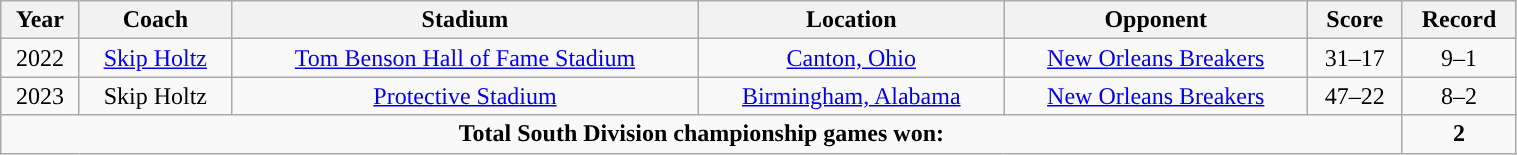<table class="wikitable" style="width:80%;text-align:center">
<tr>
<th>Year</th>
<th>Coach</th>
<th>Stadium</th>
<th>Location</th>
<th>Opponent</th>
<th>Score</th>
<th>Record</th>
</tr>
<tr>
<td>2022</td>
<td><a href='#'>Skip Holtz</a></td>
<td><a href='#'>Tom Benson Hall of Fame Stadium</a></td>
<td><a href='#'>Canton, Ohio</a></td>
<td><a href='#'>New Orleans Breakers</a></td>
<td>31–17</td>
<td>9–1</td>
</tr>
<tr>
<td>2023</td>
<td>Skip Holtz</td>
<td><a href='#'>Protective Stadium</a></td>
<td><a href='#'>Birmingham, Alabama</a></td>
<td><a href='#'>New Orleans Breakers</a></td>
<td>47–22</td>
<td>8–2</td>
</tr>
<tr>
<td colspan="6"><strong>Total South Division championship games won:</strong></td>
<td><strong>2</strong></td>
</tr>
</table>
